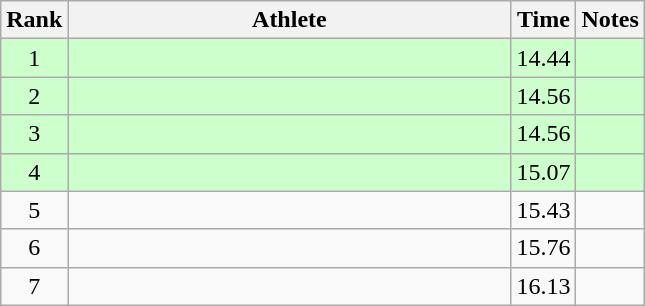<table class="wikitable" style="text-align:center">
<tr>
<th>Rank</th>
<th Style="width:18em">Athlete</th>
<th>Time</th>
<th>Notes</th>
</tr>
<tr style="background:#cfc">
<td>1</td>
<td style="text-align:left"></td>
<td>14.44</td>
<td></td>
</tr>
<tr style="background:#cfc">
<td>2</td>
<td style="text-align:left"></td>
<td>14.56</td>
<td></td>
</tr>
<tr style="background:#cfc">
<td>3</td>
<td style="text-align:left"></td>
<td>14.56</td>
<td></td>
</tr>
<tr style="background:#cfc">
<td>4</td>
<td style="text-align:left"></td>
<td>15.07</td>
<td></td>
</tr>
<tr>
<td>5</td>
<td style="text-align:left"></td>
<td>15.43</td>
<td></td>
</tr>
<tr>
<td>6</td>
<td style="text-align:left"></td>
<td>15.76</td>
<td></td>
</tr>
<tr>
<td>7</td>
<td style="text-align:left"></td>
<td>16.13</td>
<td></td>
</tr>
</table>
